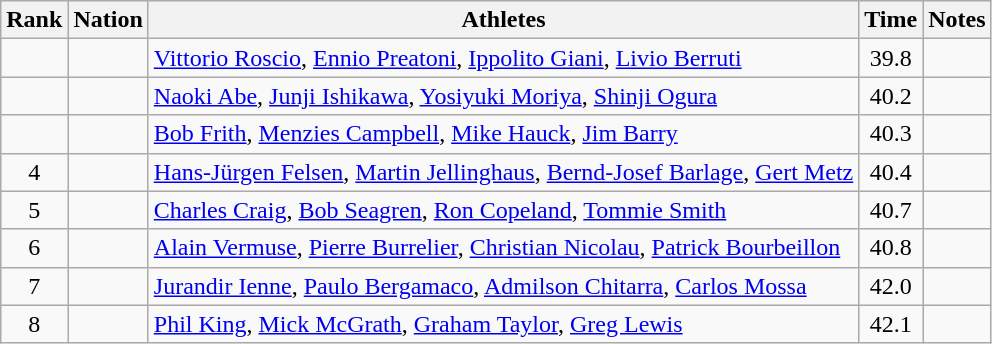<table class="wikitable sortable" style="text-align:center">
<tr>
<th>Rank</th>
<th>Nation</th>
<th>Athletes</th>
<th>Time</th>
<th>Notes</th>
</tr>
<tr>
<td></td>
<td align=left></td>
<td align=left><a href='#'>Vittorio Roscio</a>, <a href='#'>Ennio Preatoni</a>, <a href='#'>Ippolito Giani</a>, <a href='#'>Livio Berruti</a></td>
<td>39.8</td>
<td></td>
</tr>
<tr>
<td></td>
<td align=left></td>
<td align=left><a href='#'>Naoki Abe</a>, <a href='#'>Junji Ishikawa</a>, <a href='#'>Yosiyuki Moriya</a>, <a href='#'>Shinji Ogura</a></td>
<td>40.2</td>
<td></td>
</tr>
<tr>
<td></td>
<td align=left></td>
<td align=left><a href='#'>Bob Frith</a>, <a href='#'>Menzies Campbell</a>, <a href='#'>Mike Hauck</a>, <a href='#'>Jim Barry</a></td>
<td>40.3</td>
<td></td>
</tr>
<tr>
<td>4</td>
<td align=left></td>
<td align=left><a href='#'>Hans-Jürgen Felsen</a>, <a href='#'>Martin Jellinghaus</a>, <a href='#'>Bernd-Josef Barlage</a>, <a href='#'>Gert Metz</a></td>
<td>40.4</td>
<td></td>
</tr>
<tr>
<td>5</td>
<td align=left></td>
<td align=left><a href='#'>Charles Craig</a>, <a href='#'>Bob Seagren</a>, <a href='#'>Ron Copeland</a>, <a href='#'>Tommie Smith</a></td>
<td>40.7</td>
<td></td>
</tr>
<tr>
<td>6</td>
<td align=left></td>
<td align=left><a href='#'>Alain Vermuse</a>, <a href='#'>Pierre Burrelier</a>, <a href='#'>Christian Nicolau</a>, <a href='#'>Patrick Bourbeillon</a></td>
<td>40.8</td>
<td></td>
</tr>
<tr>
<td>7</td>
<td align=left></td>
<td align=left><a href='#'>Jurandir Ienne</a>, <a href='#'>Paulo Bergamaco</a>, <a href='#'>Admilson Chitarra</a>, <a href='#'>Carlos Mossa</a></td>
<td>42.0</td>
<td></td>
</tr>
<tr>
<td>8</td>
<td align=left></td>
<td align=left><a href='#'>Phil King</a>, <a href='#'>Mick McGrath</a>, <a href='#'>Graham Taylor</a>, <a href='#'>Greg Lewis</a></td>
<td>42.1</td>
<td></td>
</tr>
</table>
